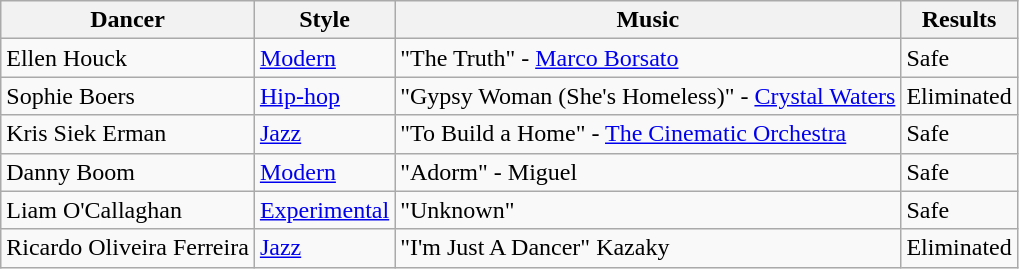<table Class =" wikitable">
<tr>
<th>Dancer</th>
<th>Style</th>
<th>Music</th>
<th>Results</th>
</tr>
<tr>
<td>Ellen Houck</td>
<td><a href='#'>Modern</a></td>
<td>"The Truth" - <a href='#'>Marco Borsato</a></td>
<td>Safe</td>
</tr>
<tr>
<td>Sophie Boers</td>
<td><a href='#'>Hip-hop</a></td>
<td>"Gypsy Woman (She's Homeless)" - <a href='#'>Crystal Waters</a></td>
<td>Eliminated</td>
</tr>
<tr>
<td>Kris Siek Erman</td>
<td><a href='#'>Jazz</a></td>
<td>"To Build a Home" - <a href='#'>The Cinematic Orchestra</a></td>
<td>Safe</td>
</tr>
<tr>
<td>Danny Boom</td>
<td><a href='#'>Modern</a></td>
<td>"Adorm" - Miguel</td>
<td>Safe</td>
</tr>
<tr>
<td>Liam O'Callaghan</td>
<td><a href='#'>Experimental</a></td>
<td>"Unknown"</td>
<td>Safe</td>
</tr>
<tr>
<td>Ricardo Oliveira Ferreira</td>
<td><a href='#'>Jazz</a></td>
<td>"I'm Just A Dancer" Kazaky</td>
<td>Eliminated</td>
</tr>
</table>
